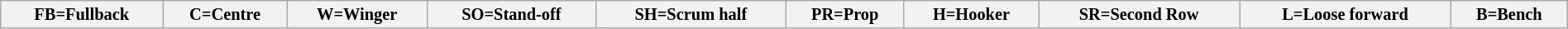<table class="wikitable"  style="font-size:85%; width:100%;">
<tr>
<th>FB=Fullback</th>
<th>C=Centre</th>
<th>W=Winger</th>
<th>SO=Stand-off</th>
<th>SH=Scrum half</th>
<th>PR=Prop</th>
<th>H=Hooker</th>
<th>SR=Second Row</th>
<th>L=Loose forward</th>
<th>B=Bench</th>
</tr>
</table>
